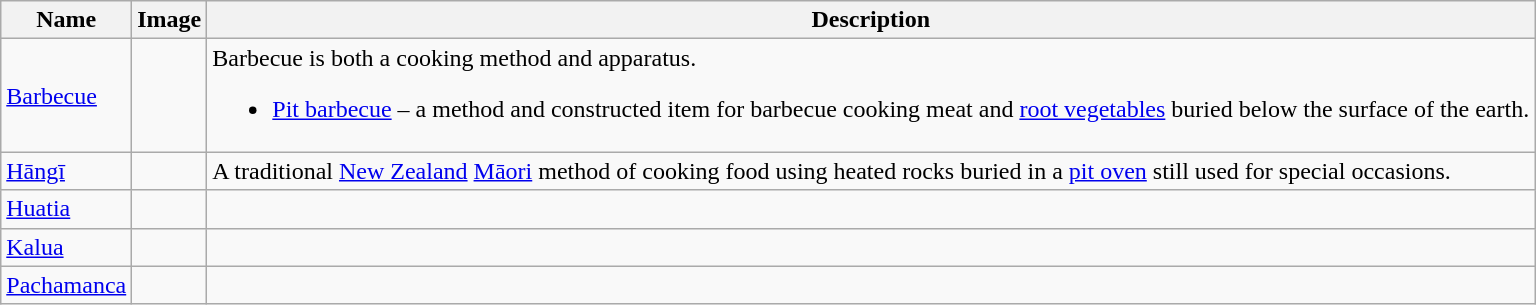<table class="wikitable sortable">
<tr>
<th>Name</th>
<th class="unsortable">Image</th>
<th>Description</th>
</tr>
<tr>
<td><a href='#'>Barbecue</a></td>
<td></td>
<td>Barbecue is both a cooking method and apparatus.<br><ul><li><a href='#'>Pit barbecue</a> – a method and constructed item for barbecue cooking meat and <a href='#'>root vegetables</a> buried below the surface of the earth.</li></ul></td>
</tr>
<tr>
<td><a href='#'>Hāngī</a></td>
<td></td>
<td>A traditional <a href='#'>New Zealand</a> <a href='#'>Māori</a> method of cooking food using heated rocks buried in a <a href='#'>pit oven</a> still used for special occasions.</td>
</tr>
<tr>
<td><a href='#'>Huatia</a></td>
<td></td>
<td></td>
</tr>
<tr>
<td><a href='#'>Kalua</a></td>
<td></td>
<td></td>
</tr>
<tr>
<td><a href='#'>Pachamanca</a></td>
<td></td>
<td></td>
</tr>
</table>
